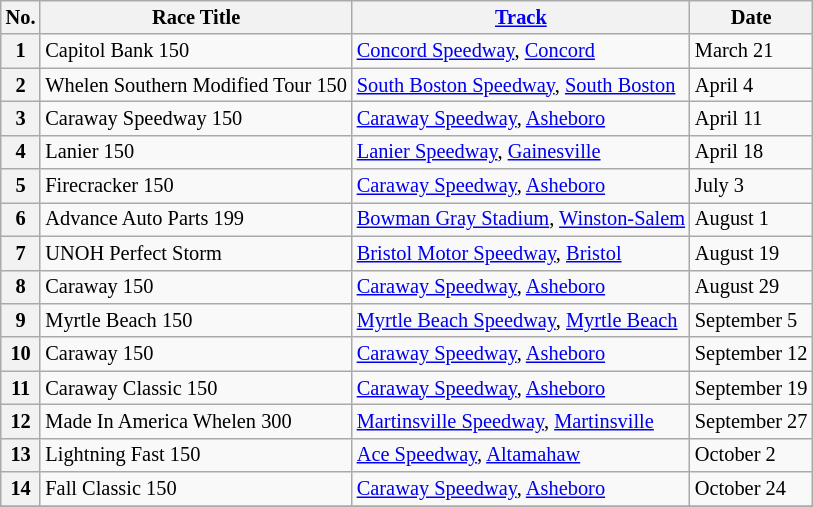<table class="wikitable" style="font-size:85%;">
<tr>
<th>No.</th>
<th>Race Title</th>
<th><a href='#'>Track</a></th>
<th>Date</th>
</tr>
<tr>
<th>1</th>
<td>Capitol Bank 150</td>
<td><a href='#'>Concord Speedway</a>, <a href='#'>Concord</a></td>
<td>March 21</td>
</tr>
<tr>
<th>2</th>
<td>Whelen Southern Modified Tour 150</td>
<td><a href='#'>South Boston Speedway</a>, <a href='#'>South Boston</a></td>
<td>April 4</td>
</tr>
<tr>
<th>3</th>
<td>Caraway Speedway 150</td>
<td><a href='#'>Caraway Speedway</a>, <a href='#'>Asheboro</a></td>
<td>April 11</td>
</tr>
<tr>
<th>4</th>
<td>Lanier 150</td>
<td><a href='#'>Lanier Speedway</a>, <a href='#'>Gainesville</a></td>
<td>April 18</td>
</tr>
<tr>
<th>5</th>
<td>Firecracker 150</td>
<td><a href='#'>Caraway Speedway</a>, <a href='#'>Asheboro</a></td>
<td>July 3</td>
</tr>
<tr>
<th>6</th>
<td>Advance Auto Parts 199</td>
<td><a href='#'>Bowman Gray Stadium</a>, <a href='#'>Winston-Salem</a></td>
<td>August 1</td>
</tr>
<tr>
<th>7</th>
<td>UNOH Perfect Storm</td>
<td><a href='#'>Bristol Motor Speedway</a>, <a href='#'>Bristol</a></td>
<td>August 19</td>
</tr>
<tr>
<th>8</th>
<td>Caraway 150</td>
<td><a href='#'>Caraway Speedway</a>, <a href='#'>Asheboro</a></td>
<td>August 29</td>
</tr>
<tr>
<th>9</th>
<td>Myrtle Beach 150</td>
<td><a href='#'>Myrtle Beach Speedway</a>, <a href='#'>Myrtle Beach</a></td>
<td>September 5</td>
</tr>
<tr>
<th>10</th>
<td>Caraway 150</td>
<td><a href='#'>Caraway Speedway</a>, <a href='#'>Asheboro</a></td>
<td>September 12</td>
</tr>
<tr>
<th>11</th>
<td>Caraway Classic 150</td>
<td><a href='#'>Caraway Speedway</a>, <a href='#'>Asheboro</a></td>
<td>September 19</td>
</tr>
<tr>
<th>12</th>
<td>Made In America Whelen 300</td>
<td><a href='#'>Martinsville Speedway</a>, <a href='#'>Martinsville</a></td>
<td>September 27</td>
</tr>
<tr>
<th>13</th>
<td>Lightning Fast 150</td>
<td><a href='#'>Ace Speedway</a>, <a href='#'>Altamahaw</a></td>
<td>October 2</td>
</tr>
<tr>
<th>14</th>
<td>Fall Classic 150</td>
<td><a href='#'>Caraway Speedway</a>, <a href='#'>Asheboro</a></td>
<td>October 24</td>
</tr>
<tr>
</tr>
</table>
